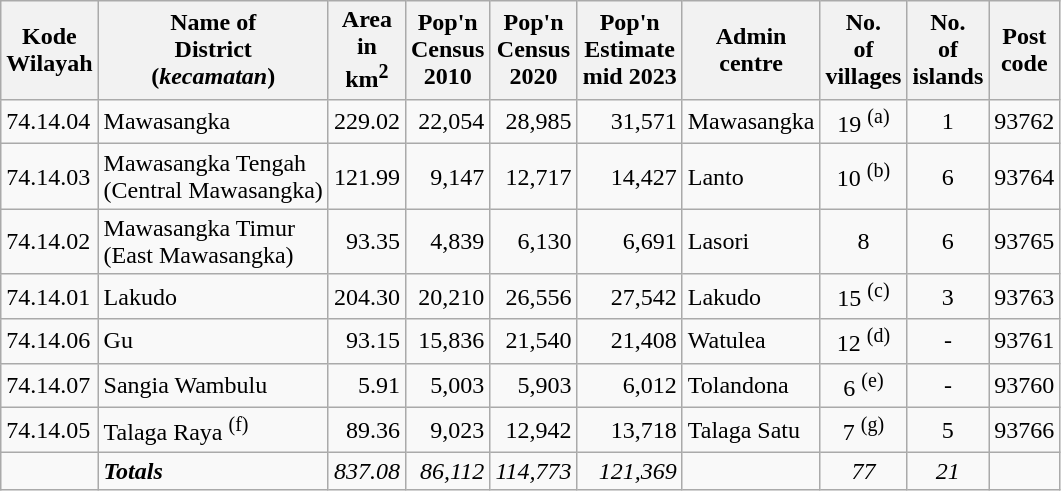<table class="sortable wikitable">
<tr>
<th>Kode <br>Wilayah</th>
<th>Name of<br>District<br>(<em>kecamatan</em>)</th>
<th>Area <br> in <br>km<sup>2</sup></th>
<th>Pop'n<br>Census<br>2010</th>
<th>Pop'n<br>Census<br>2020</th>
<th>Pop'n<br>Estimate<br>mid 2023</th>
<th>Admin<br>centre</th>
<th>No.<br>of<br>villages</th>
<th>No.<br>of<br>islands</th>
<th>Post<br>code</th>
</tr>
<tr>
<td>74.14.04</td>
<td>Mawasangka</td>
<td align="right">229.02</td>
<td align="right">22,054</td>
<td align="right">28,985</td>
<td align="right">31,571</td>
<td>Mawasangka</td>
<td align="center">19 <sup>(a)</sup></td>
<td align="center">1</td>
<td>93762</td>
</tr>
<tr>
<td>74.14.03</td>
<td>Mawasangka Tengah <br>(Central Mawasangka)</td>
<td align="right">121.99</td>
<td align="right">9,147</td>
<td align="right">12,717</td>
<td align="right">14,427</td>
<td>Lanto</td>
<td align="center">10 <sup>(b)</sup></td>
<td align="center">6</td>
<td>93764</td>
</tr>
<tr>
<td>74.14.02</td>
<td>Mawasangka Timur <br>(East Mawasangka)</td>
<td align="right">93.35</td>
<td align="right">4,839</td>
<td align="right">6,130</td>
<td align="right">6,691</td>
<td>Lasori</td>
<td align="center">8</td>
<td align="center">6</td>
<td>93765</td>
</tr>
<tr>
<td>74.14.01</td>
<td>Lakudo</td>
<td align="right">204.30</td>
<td align="right">20,210</td>
<td align="right">26,556</td>
<td align="right">27,542</td>
<td>Lakudo</td>
<td align="center">15 <sup>(c)</sup></td>
<td align="center">3</td>
<td>93763</td>
</tr>
<tr>
<td>74.14.06</td>
<td>Gu</td>
<td align="right">93.15</td>
<td align="right">15,836</td>
<td align="right">21,540</td>
<td align="right">21,408</td>
<td>Watulea</td>
<td align="center">12 <sup>(d)</sup></td>
<td align="center">-</td>
<td>93761</td>
</tr>
<tr>
<td>74.14.07</td>
<td>Sangia Wambulu</td>
<td align="right">5.91</td>
<td align="right">5,003</td>
<td align="right">5,903</td>
<td align="right">6,012</td>
<td>Tolandona</td>
<td align="center">6 <sup>(e)</sup></td>
<td align="center">-</td>
<td>93760</td>
</tr>
<tr>
<td>74.14.05</td>
<td>Talaga Raya <sup>(f)</sup></td>
<td align="right">89.36</td>
<td align="right">9,023</td>
<td align="right">12,942</td>
<td align="right">13,718</td>
<td>Talaga Satu</td>
<td align="center">7 <sup>(g)</sup></td>
<td align="center">5</td>
<td>93766</td>
</tr>
<tr>
<td></td>
<td><strong><em>Totals</em></strong></td>
<td align="right"><em>837.08</em></td>
<td align="right"><em>86,112</em></td>
<td align="right"><em>114,773</em></td>
<td align="right"><em>121,369</em></td>
<td></td>
<td align="center"><em>77</em></td>
<td align="center"><em>21</em></td>
<td></td>
</tr>
</table>
